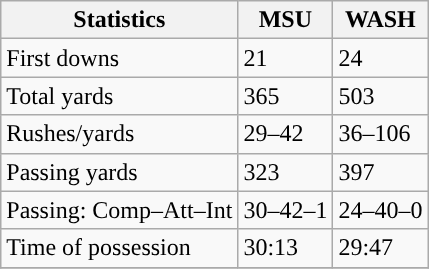<table class="wikitable" style="float: left;">
<tr>
<th>Statistics</th>
<th>MSU</th>
<th>WASH</th>
</tr>
<tr>
<td>First downs</td>
<td>21</td>
<td>24</td>
</tr>
<tr>
<td>Total yards</td>
<td>365</td>
<td>503</td>
</tr>
<tr>
<td>Rushes/yards</td>
<td>29–42</td>
<td>36–106</td>
</tr>
<tr>
<td>Passing yards</td>
<td>323</td>
<td>397</td>
</tr>
<tr>
<td>Passing: Comp–Att–Int</td>
<td>30–42–1</td>
<td>24–40–0</td>
</tr>
<tr>
<td>Time of possession</td>
<td>30:13</td>
<td>29:47</td>
</tr>
<tr>
</tr>
</table>
